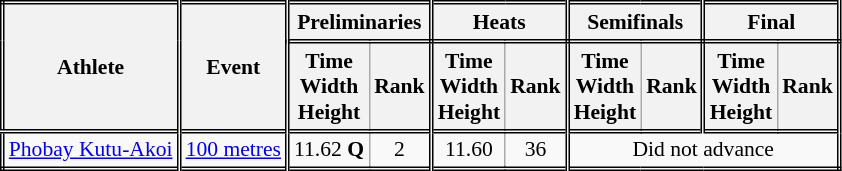<table class=wikitable style="font-size:90%; border: double;">
<tr>
<th rowspan="2" style="border-right:double">Athlete</th>
<th rowspan="2" style="border-right:double">Event</th>
<th colspan="2" style="border-right:double; border-bottom:double;">Preliminaries</th>
<th colspan="2" style="border-right:double; border-bottom:double;">Heats</th>
<th colspan="2" style="border-right:double; border-bottom:double;">Semifinals</th>
<th colspan="2" style="border-right:double; border-bottom:double;">Final</th>
</tr>
<tr>
<th>Time<br>Width<br>Height</th>
<th style="border-right:double">Rank</th>
<th>Time<br>Width<br>Height</th>
<th style="border-right:double">Rank</th>
<th>Time<br>Width<br>Height</th>
<th style="border-right:double">Rank</th>
<th>Time<br>Width<br>Height</th>
<th style="border-right:double">Rank</th>
</tr>
<tr style="border-top: double;">
<td style="border-right:double"><a href='#'>Phobay Kutu-Akoi</a></td>
<td style="border-right:double"><a href='#'>100 metres</a></td>
<td align=center>11.62 <strong>Q</strong></td>
<td align=center style="border-right:double">2</td>
<td align=center>11.60</td>
<td align=center style="border-right:double">36</td>
<td colspan="4" align=center>Did not advance</td>
</tr>
</table>
